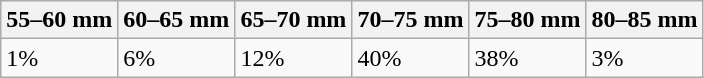<table class="wikitable">
<tr>
<th>55–60 mm</th>
<th>60–65 mm</th>
<th>65–70 mm</th>
<th>70–75 mm</th>
<th>75–80 mm</th>
<th>80–85 mm</th>
</tr>
<tr>
<td>1%</td>
<td>6%</td>
<td>12%</td>
<td>40%</td>
<td>38%</td>
<td>3%</td>
</tr>
</table>
